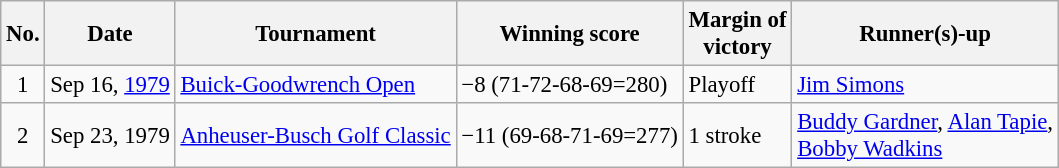<table class="wikitable" style="font-size:95%;">
<tr>
<th>No.</th>
<th>Date</th>
<th>Tournament</th>
<th>Winning score</th>
<th>Margin of<br>victory</th>
<th>Runner(s)-up</th>
</tr>
<tr>
<td align=center>1</td>
<td align=right>Sep 16, <a href='#'>1979</a></td>
<td><a href='#'>Buick-Goodwrench Open</a></td>
<td>−8 (71-72-68-69=280)</td>
<td>Playoff</td>
<td> <a href='#'>Jim Simons</a></td>
</tr>
<tr>
<td align=center>2</td>
<td align=right>Sep 23, 1979</td>
<td><a href='#'>Anheuser-Busch Golf Classic</a></td>
<td>−11 (69-68-71-69=277)</td>
<td>1 stroke</td>
<td> <a href='#'>Buddy Gardner</a>,  <a href='#'>Alan Tapie</a>,<br> <a href='#'>Bobby Wadkins</a></td>
</tr>
</table>
